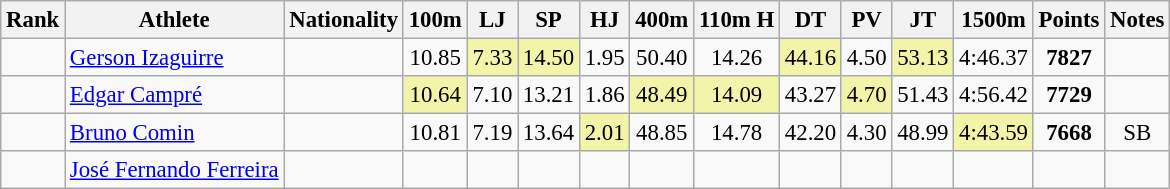<table class="wikitable sortable" style=" text-align:center;font-size:95%">
<tr>
<th>Rank</th>
<th>Athlete</th>
<th>Nationality</th>
<th>100m</th>
<th>LJ</th>
<th>SP</th>
<th>HJ</th>
<th>400m</th>
<th>110m H</th>
<th>DT</th>
<th>PV</th>
<th>JT</th>
<th>1500m</th>
<th>Points</th>
<th>Notes</th>
</tr>
<tr>
<td></td>
<td align=left><a href='#'>Gerson Izaguirre</a></td>
<td align=left></td>
<td>10.85</td>
<td bgcolor=#F2F5A9>7.33</td>
<td bgcolor=#F2F5A9>14.50</td>
<td>1.95</td>
<td>50.40</td>
<td>14.26</td>
<td bgcolor=#F2F5A9>44.16</td>
<td>4.50</td>
<td bgcolor=#F2F5A9>53.13</td>
<td>4:46.37</td>
<td><strong>7827</strong></td>
<td></td>
</tr>
<tr>
<td></td>
<td align=left><a href='#'>Edgar Campré</a></td>
<td align=left></td>
<td bgcolor=#F2F5A9>10.64</td>
<td>7.10</td>
<td>13.21</td>
<td>1.86</td>
<td bgcolor=#F2F5A9>48.49</td>
<td bgcolor=#F2F5A9>14.09</td>
<td>43.27</td>
<td bgcolor=#F2F5A9>4.70</td>
<td>51.43</td>
<td>4:56.42</td>
<td><strong>7729</strong></td>
<td></td>
</tr>
<tr>
<td></td>
<td align=left><a href='#'>Bruno Comin</a></td>
<td align=left></td>
<td>10.81</td>
<td>7.19</td>
<td>13.64</td>
<td bgcolor=#F2F5A9>2.01</td>
<td>48.85</td>
<td>14.78</td>
<td>42.20</td>
<td>4.30</td>
<td>48.99</td>
<td bgcolor=#F2F5A9>4:43.59</td>
<td><strong>7668</strong></td>
<td>SB</td>
</tr>
<tr>
<td></td>
<td align=left><a href='#'>José Fernando Ferreira</a></td>
<td align=left></td>
<td></td>
<td></td>
<td></td>
<td></td>
<td></td>
<td></td>
<td></td>
<td></td>
<td></td>
<td></td>
<td><strong></strong></td>
<td></td>
</tr>
</table>
